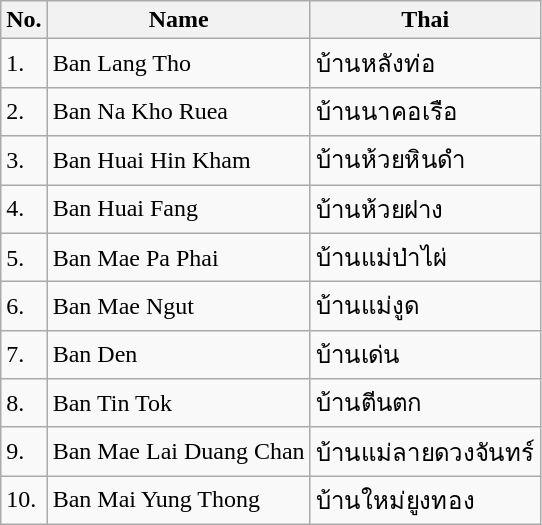<table class="wikitable sortable">
<tr>
<th>No.</th>
<th>Name</th>
<th>Thai</th>
</tr>
<tr>
<td>1.</td>
<td>Ban Lang Tho</td>
<td>บ้านหลังท่อ</td>
</tr>
<tr>
<td>2.</td>
<td>Ban Na Kho Ruea</td>
<td>บ้านนาคอเรือ</td>
</tr>
<tr>
<td>3.</td>
<td>Ban Huai Hin Kham</td>
<td>บ้านห้วยหินดำ</td>
</tr>
<tr>
<td>4.</td>
<td>Ban Huai Fang</td>
<td>บ้านห้วยฝาง</td>
</tr>
<tr>
<td>5.</td>
<td>Ban Mae Pa Phai</td>
<td>บ้านแม่ป่าไผ่</td>
</tr>
<tr>
<td>6.</td>
<td>Ban Mae Ngut</td>
<td>บ้านแม่งูด</td>
</tr>
<tr>
<td>7.</td>
<td>Ban Den</td>
<td>บ้านเด่น</td>
</tr>
<tr>
<td>8.</td>
<td>Ban Tin Tok</td>
<td>บ้านตีนตก</td>
</tr>
<tr>
<td>9.</td>
<td>Ban Mae Lai Duang Chan</td>
<td>บ้านแม่ลายดวงจันทร์</td>
</tr>
<tr>
<td>10.</td>
<td>Ban Mai Yung Thong</td>
<td>บ้านใหม่ยูงทอง</td>
</tr>
</table>
